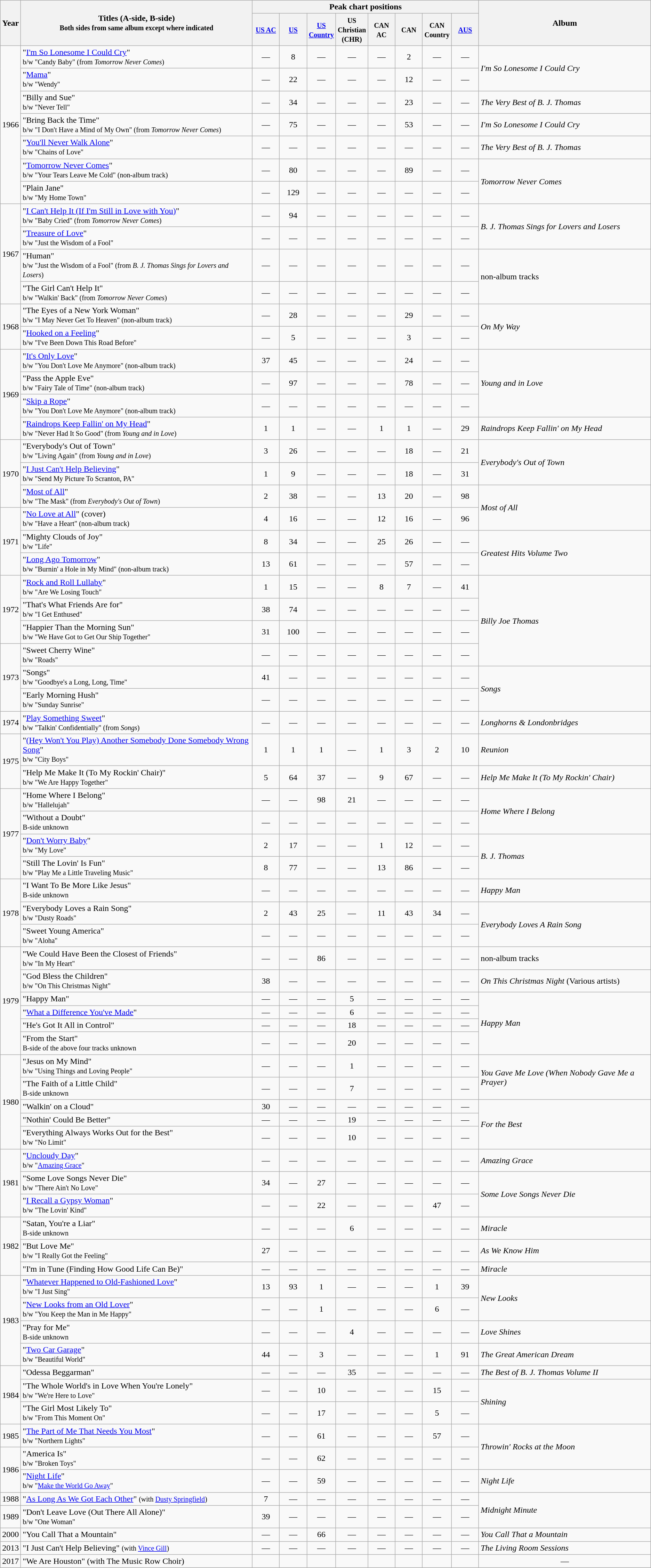<table class="wikitable">
<tr>
<th rowspan="2">Year</th>
<th rowspan="2">Titles (A-side, B-side)<br><small>Both sides from same album except where indicated</small></th>
<th colspan="8">Peak chart positions</th>
<th rowspan="2">Album</th>
</tr>
<tr>
<th width="45"><small><a href='#'>US AC</a></small></th>
<th width="45"><small><a href='#'>US</a></small></th>
<th width="45"><small><a href='#'>US Country</a></small></th>
<th width="45"><small>US Christian (CHR)</small></th>
<th width="45"><small>CAN AC</small></th>
<th width="45"><small>CAN</small></th>
<th width="45"><small>CAN Country</small></th>
<th width="45"><small><a href='#'>AUS</a></small></th>
</tr>
<tr>
<td rowspan="7">1966</td>
<td>"<a href='#'>I'm So Lonesome I Could Cry</a>"<br><small>b/w "Candy Baby" (from <em>Tomorrow Never Comes</em>)</small></td>
<td align="center">—</td>
<td align="center">8</td>
<td align="center">—</td>
<td align="center">—</td>
<td align="center">—</td>
<td align="center">2</td>
<td align="center">—</td>
<td align="center">—</td>
<td rowspan="2"><em>I'm So Lonesome I Could Cry</em></td>
</tr>
<tr>
<td>"<a href='#'>Mama</a>"<br><small>b/w "Wendy"</small></td>
<td align="center">—</td>
<td align="center">22</td>
<td align="center">—</td>
<td align="center">—</td>
<td align="center">—</td>
<td align="center">12</td>
<td align="center">—</td>
<td align="center">—</td>
</tr>
<tr>
<td>"Billy and Sue"<br><small>b/w "Never Tell"</small></td>
<td align="center">—</td>
<td align="center">34</td>
<td align="center">—</td>
<td align="center">—</td>
<td align="center">—</td>
<td align="center">23</td>
<td align="center">—</td>
<td align="center">—</td>
<td><em>The Very Best of B. J. Thomas</em></td>
</tr>
<tr>
<td>"Bring Back the Time"<br><small>b/w "I Don't Have a Mind of My Own" (from <em>Tomorrow Never Comes</em>)</small></td>
<td align="center">—</td>
<td align="center">75</td>
<td align="center">—</td>
<td align="center">—</td>
<td align="center">—</td>
<td align="center">53</td>
<td align="center">—</td>
<td align="center">—</td>
<td><em>I'm So Lonesome I Could Cry</em></td>
</tr>
<tr>
<td>"<a href='#'>You'll Never Walk Alone</a>"<br><small>b/w "Chains of Love"</small></td>
<td align="center">—</td>
<td align="center">—</td>
<td align="center">—</td>
<td align="center">—</td>
<td align="center">—</td>
<td align="center">—</td>
<td align="center">—</td>
<td align="center">—</td>
<td><em>The Very Best of B. J. Thomas</em></td>
</tr>
<tr>
<td>"<a href='#'>Tomorrow Never Comes</a>"<br><small>b/w "Your Tears Leave Me Cold" (non-album track)</small></td>
<td align="center">—</td>
<td align="center">80</td>
<td align="center">—</td>
<td align="center">—</td>
<td align="center">—</td>
<td align="center">89</td>
<td align="center">—</td>
<td align="center">—</td>
<td rowspan="2"><em>Tomorrow Never Comes</em></td>
</tr>
<tr>
<td>"Plain Jane"<br><small>b/w "My Home Town"</small></td>
<td align="center">—</td>
<td align="center">129</td>
<td align="center">—</td>
<td align="center">—</td>
<td align="center">—</td>
<td align="center">—</td>
<td align="center">—</td>
<td align="center">—</td>
</tr>
<tr>
<td rowspan="4">1967</td>
<td>"<a href='#'>I Can't Help It (If I'm Still in Love with You)</a>"<br><small>b/w "Baby Cried" (from <em>Tomorrow Never Comes</em>)</small></td>
<td align="center">—</td>
<td align="center">94</td>
<td align="center">—</td>
<td align="center">—</td>
<td align="center">—</td>
<td align="center">—</td>
<td align="center">—</td>
<td align="center">—</td>
<td rowspan="2"><em>B. J. Thomas Sings for Lovers and Losers</em></td>
</tr>
<tr>
<td>"<a href='#'>Treasure of Love</a>"<br><small>b/w "Just the Wisdom of a Fool"</small></td>
<td align="center">—</td>
<td align="center">—</td>
<td align="center">—</td>
<td align="center">—</td>
<td align="center">—</td>
<td align="center">—</td>
<td align="center">—</td>
<td align="center">—</td>
</tr>
<tr>
<td>"Human"<br><small>b/w "Just the Wisdom of a Fool" (from <em>B. J. Thomas Sings for Lovers and Losers</em>)</small></td>
<td align="center">—</td>
<td align="center">—</td>
<td align="center">—</td>
<td align="center">—</td>
<td align="center">—</td>
<td align="center">—</td>
<td align="center">—</td>
<td align="center">—</td>
<td rowspan="2">non-album tracks</td>
</tr>
<tr>
<td>"The Girl Can't Help It"<br><small>b/w "Walkin' Back" (from <em>Tomorrow Never Comes</em>)</small></td>
<td align="center">—</td>
<td align="center">—</td>
<td align="center">—</td>
<td align="center">—</td>
<td align="center">—</td>
<td align="center">—</td>
<td align="center">—</td>
<td align="center">—</td>
</tr>
<tr>
<td rowspan="2">1968</td>
<td>"The Eyes of a New York Woman"<br><small>b/w "I May Never Get To Heaven" (non-album track)</small></td>
<td align="center">—</td>
<td align="center">28</td>
<td align="center">—</td>
<td align="center">—</td>
<td align="center">—</td>
<td align="center">29</td>
<td align="center">—</td>
<td align="center">—</td>
<td rowspan="2"><em>On My Way</em></td>
</tr>
<tr>
<td>"<a href='#'>Hooked on a Feeling</a>"<br><small>b/w "I've Been Down This Road Before"</small></td>
<td align="center">—</td>
<td align="center">5</td>
<td align="center">—</td>
<td align="center">—</td>
<td align="center">—</td>
<td align="center">3</td>
<td align="center">—</td>
<td align="center">—</td>
</tr>
<tr>
<td rowspan="4">1969</td>
<td>"<a href='#'>It's Only Love</a>"<br><small>b/w "You Don't Love Me Anymore" (non-album track)</small></td>
<td align="center">37</td>
<td align="center">45</td>
<td align="center">—</td>
<td align="center">—</td>
<td align="center">—</td>
<td align="center">24</td>
<td align="center">—</td>
<td align="center">—</td>
<td rowspan="3"><em>Young and in Love</em></td>
</tr>
<tr>
<td>"Pass the Apple Eve"<br><small>b/w "Fairy Tale of Time" (non-album track)</small></td>
<td align="center">—</td>
<td align="center">97</td>
<td align="center">—</td>
<td align="center">—</td>
<td align="center">—</td>
<td align="center">78</td>
<td align="center">—</td>
<td align="center">—</td>
</tr>
<tr>
<td>"<a href='#'>Skip a Rope</a>"<br><small>b/w "You Don't Love Me Anymore" (non-album track)</small></td>
<td align="center">—</td>
<td align="center">—</td>
<td align="center">—</td>
<td align="center">—</td>
<td align="center">—</td>
<td align="center">—</td>
<td align="center">—</td>
<td align="center">—</td>
</tr>
<tr>
<td>"<a href='#'>Raindrops Keep Fallin' on My Head</a>"<br><small>b/w "Never Had It So Good" (from <em>Young and in Love</em>)</small></td>
<td align="center">1</td>
<td align="center">1</td>
<td align="center">—</td>
<td align="center">—</td>
<td align="center">1</td>
<td align="center">1</td>
<td align="center">—</td>
<td align="center">29</td>
<td><em>Raindrops Keep Fallin' on My Head</em></td>
</tr>
<tr>
<td rowspan="3">1970</td>
<td>"Everybody's Out of Town"<br><small>b/w "Living Again" (from <em>Young and in Love</em>)</small></td>
<td align="center">3</td>
<td align="center">26</td>
<td align="center">—</td>
<td align="center">—</td>
<td align="center">—</td>
<td align="center">18</td>
<td align="center">—</td>
<td align="center">21</td>
<td rowspan="2"><em>Everybody's Out of Town</em></td>
</tr>
<tr>
<td>"<a href='#'>I Just Can't Help Believing</a>"<br><small>b/w "Send My Picture To Scranton, PA"</small></td>
<td align="center">1</td>
<td align="center">9</td>
<td align="center">—</td>
<td align="center">—</td>
<td align="center">—</td>
<td align="center">18</td>
<td align="center">—</td>
<td align="center">31</td>
</tr>
<tr>
<td>"<a href='#'>Most of All</a>"<br><small>b/w "The Mask" (from <em>Everybody's Out of Town</em>)</small></td>
<td align="center">2</td>
<td align="center">38</td>
<td align="center">—</td>
<td align="center">—</td>
<td align="center">13</td>
<td align="center">20</td>
<td align="center">—</td>
<td align="center">98</td>
<td rowspan="2"><em>Most of All</em></td>
</tr>
<tr>
<td rowspan="3">1971</td>
<td>"<a href='#'>No Love at All</a>" (cover)<br><small>b/w "Have a Heart" (non-album track)</small></td>
<td align="center">4</td>
<td align="center">16</td>
<td align="center">—</td>
<td align="center">—</td>
<td align="center">12</td>
<td align="center">16</td>
<td align="center">—</td>
<td align="center">96</td>
</tr>
<tr>
<td>"Mighty Clouds of Joy"<br><small>b/w "Life"</small></td>
<td align="center">8</td>
<td align="center">34</td>
<td align="center">—</td>
<td align="center">—</td>
<td align="center">25</td>
<td align="center">26</td>
<td align="center">—</td>
<td align="center">—</td>
<td rowspan="2"><em>Greatest Hits Volume Two</em></td>
</tr>
<tr>
<td>"<a href='#'>Long Ago Tomorrow</a>"<br><small>b/w "Burnin' a Hole in My Mind" (non-album track)</small></td>
<td align="center">13</td>
<td align="center">61</td>
<td align="center">—</td>
<td align="center">—</td>
<td align="center">—</td>
<td align="center">57</td>
<td align="center">—</td>
<td align="center">—</td>
</tr>
<tr>
<td rowspan="3">1972</td>
<td>"<a href='#'>Rock and Roll Lullaby</a>"<br><small>b/w "Are We Losing Touch"</small></td>
<td align="center">1</td>
<td align="center">15</td>
<td align="center">—</td>
<td align="center">—</td>
<td align="center">8</td>
<td align="center">7</td>
<td align="center">—</td>
<td align="center">41</td>
<td rowspan="4"><em>Billy Joe Thomas</em></td>
</tr>
<tr>
<td>"That's What Friends Are for"<br><small>b/w "I Get Enthused"</small></td>
<td align="center">38</td>
<td align="center">74</td>
<td align="center">—</td>
<td align="center">—</td>
<td align="center">—</td>
<td align="center">—</td>
<td align="center">—</td>
<td align="center">—</td>
</tr>
<tr>
<td>"Happier Than the Morning Sun"<br><small>b/w "We Have Got to Get Our Ship Together"</small></td>
<td align="center">31</td>
<td align="center">100</td>
<td align="center">—</td>
<td align="center">—</td>
<td align="center">—</td>
<td align="center">—</td>
<td align="center">—</td>
<td align="center">—</td>
</tr>
<tr>
<td rowspan="3">1973</td>
<td>"Sweet Cherry Wine"<br><small>b/w "Roads"</small></td>
<td align="center">—</td>
<td align="center">—</td>
<td align="center">—</td>
<td align="center">—</td>
<td align="center">—</td>
<td align="center">—</td>
<td align="center">—</td>
<td align="center">—</td>
</tr>
<tr>
<td>"Songs"<br><small>b/w "Goodbye's a Long, Long, Time"</small></td>
<td align="center">41</td>
<td align="center">—</td>
<td align="center">—</td>
<td align="center">—</td>
<td align="center">—</td>
<td align="center">—</td>
<td align="center">—</td>
<td align="center">—</td>
<td rowspan="2"><em>Songs</em></td>
</tr>
<tr>
<td>"Early Morning Hush"<br><small>b/w "Sunday Sunrise"</small></td>
<td align="center">—</td>
<td align="center">—</td>
<td align="center">—</td>
<td align="center">—</td>
<td align="center">—</td>
<td align="center">—</td>
<td align="center">—</td>
<td align="center">—</td>
</tr>
<tr>
<td>1974</td>
<td>"<a href='#'>Play Something Sweet</a>"<br><small>b/w "Talkin' Confidentially" (from <em>Songs</em>)</small></td>
<td align="center">—</td>
<td align="center">—</td>
<td align="center">—</td>
<td align="center">—</td>
<td align="center">—</td>
<td align="center">—</td>
<td align="center">—</td>
<td align="center">—</td>
<td><em>Longhorns & Londonbridges</em></td>
</tr>
<tr>
<td rowspan="2">1975</td>
<td>"<a href='#'>(Hey Won't You Play) Another Somebody Done Somebody Wrong Song</a>"<br><small>b/w "City Boys"</small></td>
<td align="center">1</td>
<td align="center">1</td>
<td align="center">1</td>
<td align="center">—</td>
<td align="center">1</td>
<td align="center">3</td>
<td align="center">2</td>
<td align="center">10</td>
<td><em>Reunion</em></td>
</tr>
<tr>
<td>"Help Me Make It (To My Rockin' Chair)"<br><small>b/w "We Are Happy Together"</small></td>
<td align="center">5</td>
<td align="center">64</td>
<td align="center">37</td>
<td align="center">—</td>
<td align="center">9</td>
<td align="center">67</td>
<td align="center">—</td>
<td align="center">—</td>
<td><em>Help Me Make It (To My Rockin' Chair)</em></td>
</tr>
<tr>
<td rowspan="4">1977</td>
<td>"Home Where I Belong"<br><small>b/w "Hallelujah"</small></td>
<td align="center">—</td>
<td align="center">—</td>
<td align="center">98</td>
<td align="center">21</td>
<td align="center">—</td>
<td align="center">—</td>
<td align="center">—</td>
<td align="center">—</td>
<td rowspan="2"><em>Home Where I Belong</em></td>
</tr>
<tr>
<td>"Without a Doubt"<br><small>B-side unknown</small></td>
<td align="center">—</td>
<td align="center">—</td>
<td align="center">—</td>
<td align="center">—</td>
<td align="center">—</td>
<td align="center">—</td>
<td align="center">—</td>
<td align="center">—</td>
</tr>
<tr>
<td>"<a href='#'>Don't Worry Baby</a>"<br><small>b/w "My Love"</small></td>
<td align="center">2</td>
<td align="center">17</td>
<td align="center">—</td>
<td align="center">—</td>
<td align="center">1</td>
<td align="center">12</td>
<td align="center">—</td>
<td align="center">—</td>
<td rowspan="2"><em>B. J. Thomas</em></td>
</tr>
<tr>
<td>"Still The Lovin' Is Fun"<br><small>b/w "Play Me a Little Traveling Music"</small></td>
<td align="center">8</td>
<td align="center">77</td>
<td align="center">—</td>
<td align="center">—</td>
<td align="center">13</td>
<td align="center">86</td>
<td align="center">—</td>
<td align="center">—</td>
</tr>
<tr>
<td rowspan="3">1978</td>
<td>"I Want To Be More Like Jesus"<br><small>B-side unknown</small></td>
<td align="center">—</td>
<td align="center">—</td>
<td align="center">—</td>
<td align="center">—</td>
<td align="center">—</td>
<td align="center">—</td>
<td align="center">—</td>
<td align="center">—</td>
<td><em>Happy Man</em></td>
</tr>
<tr>
<td>"Everybody Loves a Rain Song"<br><small>b/w "Dusty Roads"</small></td>
<td align="center">2</td>
<td align="center">43</td>
<td align="center">25</td>
<td align="center">—</td>
<td align="center">11</td>
<td align="center">43</td>
<td align="center">34</td>
<td align="center">—</td>
<td rowspan="2"><em>Everybody Loves A Rain Song</em></td>
</tr>
<tr>
<td>"Sweet Young America"<br><small>b/w "Aloha"</small></td>
<td align="center">—</td>
<td align="center">—</td>
<td align="center">—</td>
<td align="center">—</td>
<td align="center">—</td>
<td align="center">—</td>
<td align="center">—</td>
<td align="center">—</td>
</tr>
<tr>
<td rowspan="6">1979</td>
<td>"We Could Have Been the Closest of Friends"<br><small>b/w "In My Heart"</small></td>
<td align="center">—</td>
<td align="center">—</td>
<td align="center">86</td>
<td align="center">—</td>
<td align="center">—</td>
<td align="center">—</td>
<td align="center">—</td>
<td align="center">—</td>
<td>non-album tracks</td>
</tr>
<tr>
<td>"God Bless the Children"<br><small>b/w "On This Christmas Night"</small></td>
<td align="center">38</td>
<td align="center">—</td>
<td align="center">—</td>
<td align="center">—</td>
<td align="center">—</td>
<td align="center">—</td>
<td align="center">—</td>
<td align="center">—</td>
<td><em>On This Christmas Night</em> (Various artists)</td>
</tr>
<tr>
<td>"Happy Man"</td>
<td align="center">—</td>
<td align="center">—</td>
<td align="center">—</td>
<td align="center">5</td>
<td align="center">—</td>
<td align="center">—</td>
<td align="center">—</td>
<td align="center">—</td>
<td rowspan="4"><em>Happy Man</em></td>
</tr>
<tr>
<td>"<a href='#'>What a Difference You've Made</a>"</td>
<td align="center">—</td>
<td align="center">—</td>
<td align="center">—</td>
<td align="center">6</td>
<td align="center">—</td>
<td align="center">—</td>
<td align="center">—</td>
<td align="center">—</td>
</tr>
<tr>
<td>"He's Got It All in Control"</td>
<td align="center">—</td>
<td align="center">—</td>
<td align="center">—</td>
<td align="center">18</td>
<td align="center">—</td>
<td align="center">—</td>
<td align="center">—</td>
<td align="center">—</td>
</tr>
<tr>
<td>"From the Start"<br><small>B-side of the above four tracks unknown</small></td>
<td align="center">—</td>
<td align="center">—</td>
<td align="center">—</td>
<td align="center">20</td>
<td align="center">—</td>
<td align="center">—</td>
<td align="center">—</td>
<td align="center">—</td>
</tr>
<tr>
<td rowspan="5">1980</td>
<td>"Jesus on My Mind"<br><small>b/w "Using Things and Loving People"</small></td>
<td align="center">—</td>
<td align="center">—</td>
<td align="center">—</td>
<td align="center">1</td>
<td align="center">—</td>
<td align="center">—</td>
<td align="center">—</td>
<td align="center">—</td>
<td rowspan="2"><em>You Gave Me Love (When Nobody Gave Me a Prayer)</em></td>
</tr>
<tr>
<td>"The Faith of a Little Child"<br><small>B-side unknown</small></td>
<td align="center">—</td>
<td align="center">—</td>
<td align="center">—</td>
<td align="center">7</td>
<td align="center">—</td>
<td align="center">—</td>
<td align="center">—</td>
<td align="center">—</td>
</tr>
<tr>
<td>"Walkin' on a Cloud"</td>
<td align="center">30</td>
<td align="center">—</td>
<td align="center">—</td>
<td align="center">—</td>
<td align="center">—</td>
<td align="center">—</td>
<td align="center">—</td>
<td align="center">—</td>
<td rowspan="3"><em>For the Best</em></td>
</tr>
<tr>
<td>"Nothin' Could Be Better"</td>
<td align="center">—</td>
<td align="center">—</td>
<td align="center">—</td>
<td align="center">19</td>
<td align="center">—</td>
<td align="center">—</td>
<td align="center">—</td>
<td align="center">—</td>
</tr>
<tr>
<td>"Everything Always Works Out for the Best"<br><small>b/w "No Limit"</small></td>
<td align="center">—</td>
<td align="center">—</td>
<td align="center">—</td>
<td align="center">10</td>
<td align="center">—</td>
<td align="center">—</td>
<td align="center">—</td>
<td align="center">—</td>
</tr>
<tr>
<td rowspan="3">1981</td>
<td>"<a href='#'>Uncloudy Day</a>"<br><small>b/w "<a href='#'>Amazing Grace</a>"</small></td>
<td align="center">—</td>
<td align="center">—</td>
<td align="center">—</td>
<td align="center">—</td>
<td align="center">—</td>
<td align="center">—</td>
<td align="center">—</td>
<td align="center">—</td>
<td><em>Amazing Grace</em></td>
</tr>
<tr>
<td>"Some Love Songs Never Die"<br><small>b/w "There Ain't No Love"</small></td>
<td align="center">34</td>
<td align="center">—</td>
<td align="center">27</td>
<td align="center">—</td>
<td align="center">—</td>
<td align="center">—</td>
<td align="center">—</td>
<td align="center">—</td>
<td rowspan="2"><em>Some Love Songs Never Die</em></td>
</tr>
<tr>
<td>"<a href='#'>I Recall a Gypsy Woman</a>"<br><small>b/w "The Lovin' Kind"</small></td>
<td align="center">—</td>
<td align="center">—</td>
<td align="center">22</td>
<td align="center">—</td>
<td align="center">—</td>
<td align="center">—</td>
<td align="center">47</td>
<td align="center">—</td>
</tr>
<tr>
<td rowspan="3">1982</td>
<td>"Satan, You're a Liar"<br><small>B-side unknown</small></td>
<td align="center">—</td>
<td align="center">—</td>
<td align="center">—</td>
<td align="center">6</td>
<td align="center">—</td>
<td align="center">—</td>
<td align="center">—</td>
<td align="center">—</td>
<td><em>Miracle</em></td>
</tr>
<tr>
<td>"But Love Me"<br><small>b/w "I Really Got the Feeling"</small></td>
<td align="center">27</td>
<td align="center">—</td>
<td align="center">—</td>
<td align="center">—</td>
<td align="center">—</td>
<td align="center">—</td>
<td align="center">—</td>
<td align="center">—</td>
<td><em>As We Know Him</em></td>
</tr>
<tr>
<td>"I'm in Tune (Finding How Good Life Can Be)"</td>
<td align="center">—</td>
<td align="center">—</td>
<td align="center">—</td>
<td align="center">—</td>
<td align="center">—</td>
<td align="center">—</td>
<td align="center">—</td>
<td align="center">—</td>
<td><em>Miracle</em></td>
</tr>
<tr>
<td rowspan="4">1983</td>
<td>"<a href='#'>Whatever Happened to Old-Fashioned Love</a>" <br><small>b/w "I Just Sing"</small></td>
<td align="center">13</td>
<td align="center">93</td>
<td align="center">1</td>
<td align="center">—</td>
<td align="center">—</td>
<td align="center">—</td>
<td align="center">1</td>
<td align="center">39</td>
<td rowspan="2"><em>New Looks</em></td>
</tr>
<tr>
<td>"<a href='#'>New Looks from an Old Lover</a>" <small><br>b/w "You Keep the Man in Me Happy"</small></td>
<td align="center">—</td>
<td align="center">—</td>
<td align="center">1</td>
<td align="center">—</td>
<td align="center">—</td>
<td align="center">—</td>
<td align="center">6</td>
<td align="center">—</td>
</tr>
<tr>
<td>"Pray for Me"<br><small>B-side unknown</small></td>
<td align="center">—</td>
<td align="center">—</td>
<td align="center">—</td>
<td align="center">4</td>
<td align="center">—</td>
<td align="center">—</td>
<td align="center">—</td>
<td align="center">—</td>
<td><em>Love Shines</em></td>
</tr>
<tr>
<td>"<a href='#'>Two Car Garage</a>"<br><small>b/w "Beautiful World"</small></td>
<td align="center">44</td>
<td align="center">—</td>
<td align="center">3</td>
<td align="center">—</td>
<td align="center">—</td>
<td align="center">—</td>
<td align="center">1</td>
<td align="center">91</td>
<td><em>The Great American Dream</em></td>
</tr>
<tr>
<td rowspan="3">1984</td>
<td>"Odessa Beggarman"</td>
<td align="center">—</td>
<td align="center">—</td>
<td align="center">—</td>
<td align="center">35</td>
<td align="center">—</td>
<td align="center">—</td>
<td align="center">—</td>
<td align="center">—</td>
<td rowspan="1"><em>The Best of B. J. Thomas Volume II</em></td>
</tr>
<tr>
<td>"The Whole World's in Love When You're Lonely"<br><small>b/w "We're Here to Love"</small></td>
<td align="center">—</td>
<td align="center">—</td>
<td align="center">10</td>
<td align="center">—</td>
<td align="center">—</td>
<td align="center">—</td>
<td align="center">15</td>
<td align="center">—</td>
<td rowspan="2"><em>Shining</em></td>
</tr>
<tr>
<td>"The Girl Most Likely To"<br><small>b/w "From This Moment On"</small></td>
<td align="center">—</td>
<td align="center">—</td>
<td align="center">17</td>
<td align="center">—</td>
<td align="center">—</td>
<td align="center">—</td>
<td align="center">5</td>
<td align="center">—</td>
</tr>
<tr>
<td>1985</td>
<td>"<a href='#'>The Part of Me That Needs You Most</a>"<br><small>b/w "Northern Lights"</small></td>
<td align="center">—</td>
<td align="center">—</td>
<td align="center">61</td>
<td align="center">—</td>
<td align="center">—</td>
<td align="center">—</td>
<td align="center">57</td>
<td align="center">—</td>
<td rowspan="2"><em>Throwin' Rocks at the Moon</em></td>
</tr>
<tr>
<td rowspan="2">1986</td>
<td>"America Is"<br><small>b/w "Broken Toys"</small></td>
<td align="center">—</td>
<td align="center">—</td>
<td align="center">62</td>
<td align="center">—</td>
<td align="center">—</td>
<td align="center">—</td>
<td align="center">—</td>
<td align="center">—</td>
</tr>
<tr>
<td>"<a href='#'>Night Life</a>"<br><small>b/w "<a href='#'>Make the World Go Away</a>"</small></td>
<td align="center">—</td>
<td align="center">—</td>
<td align="center">59</td>
<td align="center">—</td>
<td align="center">—</td>
<td align="center">—</td>
<td align="center">—</td>
<td align="center">—</td>
<td><em>Night Life</em></td>
</tr>
<tr>
<td>1988</td>
<td>"<a href='#'>As Long As We Got Each Other</a>" <small>(with <a href='#'>Dusty Springfield</a>)</small></td>
<td align="center">7</td>
<td align="center">—</td>
<td align="center">—</td>
<td align="center">—</td>
<td align="center">—</td>
<td align="center">—</td>
<td align="center">—</td>
<td align="center">—</td>
<td rowspan="2"><em>Midnight Minute</em></td>
</tr>
<tr>
<td>1989</td>
<td>"Don't Leave Love (Out There All Alone)"<br><small>b/w "One Woman"</small></td>
<td align="center">39</td>
<td align="center">—</td>
<td align="center">—</td>
<td align="center">—</td>
<td align="center">—</td>
<td align="center">—</td>
<td align="center">—</td>
<td align="center">—</td>
</tr>
<tr>
<td>2000</td>
<td>"You Call That a Mountain"</td>
<td align="center">—</td>
<td align="center">—</td>
<td align="center">66</td>
<td align="center">—</td>
<td align="center">—</td>
<td align="center">—</td>
<td align="center">—</td>
<td align="center">—</td>
<td><em>You Call That a Mountain</em></td>
</tr>
<tr>
<td>2013</td>
<td>"I Just Can't Help Believing" <small>(with <a href='#'>Vince Gill</a>)</small></td>
<td align="center">—</td>
<td align="center">—</td>
<td align="center">—</td>
<td align="center">—</td>
<td align="center">—</td>
<td align="center">—</td>
<td align="center">—</td>
<td align="center">—</td>
<td><em>The Living Room Sessions</em></td>
</tr>
<tr>
<td>2017</td>
<td>"We Are Houston" (with The Music Row Choir)</td>
<td></td>
<td></td>
<td></td>
<td></td>
<td></td>
<td></td>
<td></td>
<td></td>
<td align="center">—</td>
</tr>
</table>
